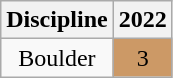<table class="wikitable" style="text-align: center;">
<tr>
<th>Discipline</th>
<th>2022</th>
</tr>
<tr>
<td>Boulder</td>
<td style="background: #CC9966;">3</td>
</tr>
</table>
